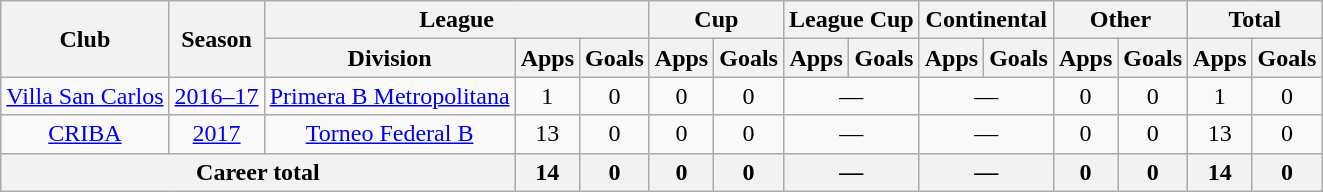<table class="wikitable" style="text-align:center">
<tr>
<th rowspan="2">Club</th>
<th rowspan="2">Season</th>
<th colspan="3">League</th>
<th colspan="2">Cup</th>
<th colspan="2">League Cup</th>
<th colspan="2">Continental</th>
<th colspan="2">Other</th>
<th colspan="2">Total</th>
</tr>
<tr>
<th>Division</th>
<th>Apps</th>
<th>Goals</th>
<th>Apps</th>
<th>Goals</th>
<th>Apps</th>
<th>Goals</th>
<th>Apps</th>
<th>Goals</th>
<th>Apps</th>
<th>Goals</th>
<th>Apps</th>
<th>Goals</th>
</tr>
<tr>
<td rowspan="1"><a href='#'>Villa San Carlos</a></td>
<td><a href='#'>2016–17</a></td>
<td rowspan="1"><a href='#'>Primera B Metropolitana</a></td>
<td>1</td>
<td>0</td>
<td>0</td>
<td>0</td>
<td colspan="2">—</td>
<td colspan="2">—</td>
<td>0</td>
<td>0</td>
<td>1</td>
<td>0</td>
</tr>
<tr>
<td rowspan="1"><a href='#'>CRIBA</a></td>
<td><a href='#'>2017</a></td>
<td rowspan="1"><a href='#'>Torneo Federal B</a></td>
<td>13</td>
<td>0</td>
<td>0</td>
<td>0</td>
<td colspan="2">—</td>
<td colspan="2">—</td>
<td>0</td>
<td>0</td>
<td>13</td>
<td>0</td>
</tr>
<tr>
<th colspan="3">Career total</th>
<th>14</th>
<th>0</th>
<th>0</th>
<th>0</th>
<th colspan="2">—</th>
<th colspan="2">—</th>
<th>0</th>
<th>0</th>
<th>14</th>
<th>0</th>
</tr>
</table>
